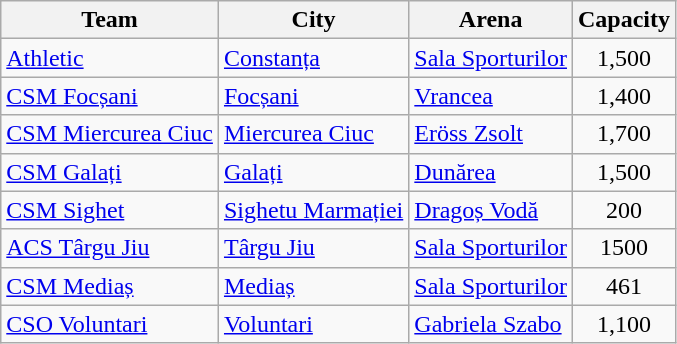<table class="wikitable sortable">
<tr>
<th>Team</th>
<th>City</th>
<th>Arena</th>
<th>Capacity</th>
</tr>
<tr>
<td><a href='#'>Athletic</a></td>
<td><a href='#'>Constanța</a></td>
<td><a href='#'>Sala Sporturilor</a></td>
<td align="center">1,500</td>
</tr>
<tr>
<td><a href='#'>CSM Focșani</a></td>
<td><a href='#'>Focșani</a></td>
<td><a href='#'>Vrancea</a></td>
<td align="center">1,400</td>
</tr>
<tr>
<td><a href='#'>CSM Miercurea Ciuc</a></td>
<td><a href='#'>Miercurea Ciuc</a></td>
<td><a href='#'>Eröss Zsolt</a></td>
<td align="center">1,700</td>
</tr>
<tr>
<td><a href='#'>CSM Galați</a></td>
<td><a href='#'>Galați</a></td>
<td><a href='#'>Dunărea</a></td>
<td align="center">1,500</td>
</tr>
<tr>
<td><a href='#'>CSM Sighet</a></td>
<td><a href='#'>Sighetu Marmației</a></td>
<td><a href='#'>Dragoș Vodă</a></td>
<td align="center">200</td>
</tr>
<tr>
<td><a href='#'>ACS Târgu Jiu</a></td>
<td><a href='#'>Târgu Jiu</a></td>
<td><a href='#'>Sala Sporturilor</a></td>
<td align="center">1500</td>
</tr>
<tr>
<td><a href='#'>CSM Mediaș</a></td>
<td><a href='#'>Mediaș</a></td>
<td><a href='#'>Sala Sporturilor</a></td>
<td align="center">461</td>
</tr>
<tr>
<td><a href='#'>CSO Voluntari</a></td>
<td><a href='#'>Voluntari</a></td>
<td><a href='#'>Gabriela Szabo</a></td>
<td align="center">1,100</td>
</tr>
</table>
